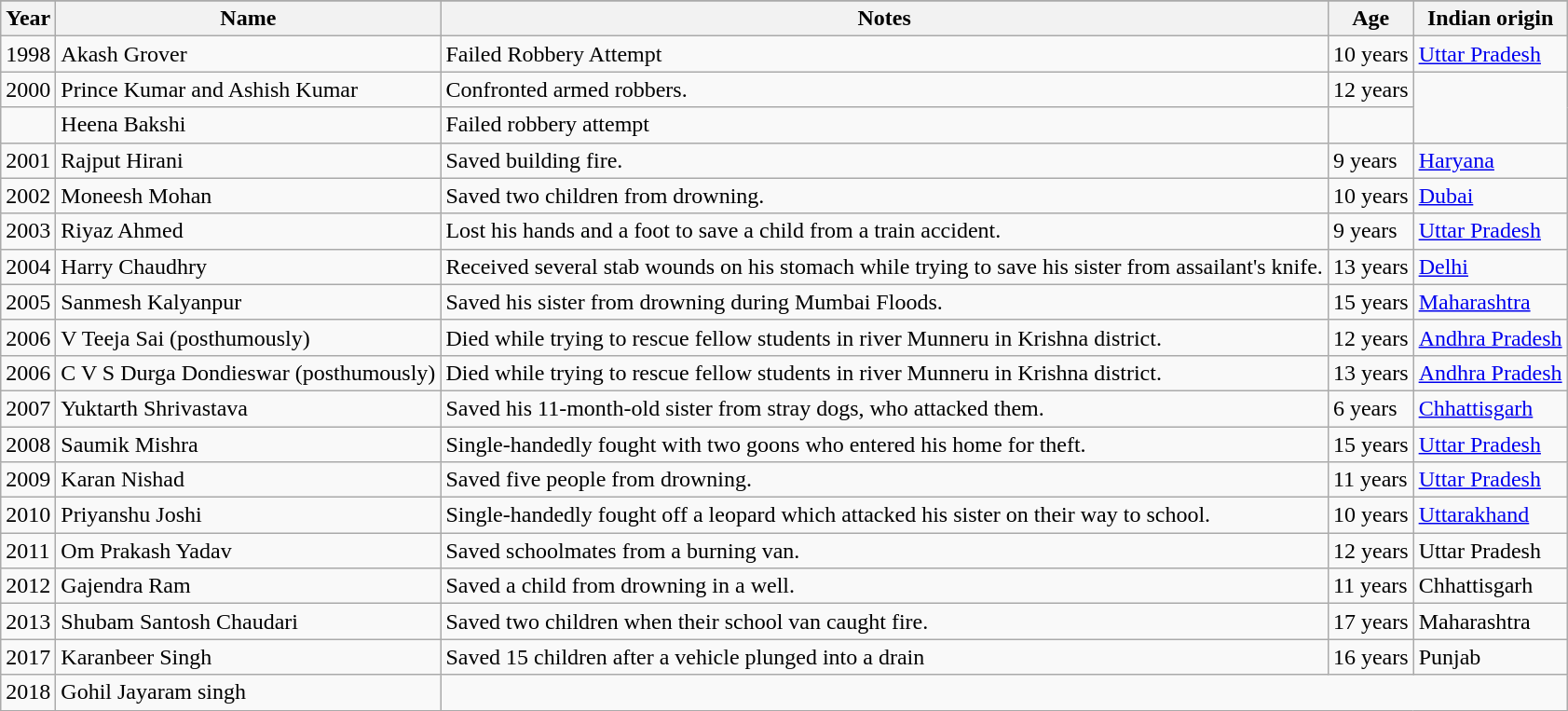<table class="wikitable sortable">
<tr>
</tr>
<tr>
<th>Year</th>
<th>Name</th>
<th>Notes</th>
<th>Age</th>
<th>Indian origin</th>
</tr>
<tr>
<td>1998</td>
<td>Akash Grover</td>
<td>Failed Robbery Attempt</td>
<td>10 years</td>
<td><a href='#'>Uttar Pradesh</a></td>
</tr>
<tr '>
<td>2000</td>
<td>Prince Kumar and Ashish Kumar</td>
<td>Confronted armed robbers.</td>
<td>12 years</td>
</tr>
<tr>
<td></td>
<td>Heena Bakshi</td>
<td>Failed robbery attempt</td>
<td></td>
</tr>
<tr>
<td>2001</td>
<td>Rajput Hirani</td>
<td>Saved building fire.</td>
<td>9 years</td>
<td><a href='#'>Haryana</a></td>
</tr>
<tr>
<td>2002</td>
<td>Moneesh Mohan</td>
<td>Saved two children from drowning.</td>
<td>10 years</td>
<td><a href='#'>Dubai</a></td>
</tr>
<tr>
<td>2003</td>
<td>Riyaz Ahmed</td>
<td>Lost his hands and a foot to save a child from a train accident.</td>
<td>9 years</td>
<td><a href='#'>Uttar Pradesh</a></td>
</tr>
<tr>
<td>2004</td>
<td>Harry Chaudhry</td>
<td>Received several stab wounds on his stomach while trying to save his sister from assailant's knife.</td>
<td>13 years</td>
<td><a href='#'>Delhi</a></td>
</tr>
<tr>
<td>2005</td>
<td>Sanmesh Kalyanpur</td>
<td>Saved his sister from drowning during Mumbai Floods.</td>
<td>15 years</td>
<td><a href='#'>Maharashtra</a></td>
</tr>
<tr>
<td>2006</td>
<td>V Teeja Sai (posthumously)</td>
<td>Died while trying to rescue fellow students in river Munneru in Krishna district.</td>
<td>12 years</td>
<td><a href='#'>Andhra Pradesh</a></td>
</tr>
<tr>
<td>2006</td>
<td>C V S Durga Dondieswar (posthumously)</td>
<td>Died while trying to rescue fellow students in river Munneru in Krishna district.</td>
<td>13 years</td>
<td><a href='#'>Andhra Pradesh</a></td>
</tr>
<tr>
<td>2007</td>
<td>Yuktarth Shrivastava</td>
<td>Saved his 11-month-old sister from stray dogs, who attacked them.</td>
<td>6 years</td>
<td><a href='#'>Chhattisgarh</a></td>
</tr>
<tr>
<td>2008</td>
<td>Saumik Mishra</td>
<td>Single-handedly fought with two goons who entered his home for theft.</td>
<td>15 years</td>
<td><a href='#'>Uttar Pradesh</a></td>
</tr>
<tr>
<td>2009</td>
<td>Karan Nishad</td>
<td>Saved five people from drowning.</td>
<td>11 years</td>
<td><a href='#'>Uttar Pradesh</a></td>
</tr>
<tr>
<td>2010</td>
<td>Priyanshu Joshi</td>
<td>Single-handedly fought off a leopard which attacked his sister on their way to school.</td>
<td>10 years</td>
<td><a href='#'>Uttarakhand</a></td>
</tr>
<tr>
<td>2011</td>
<td>Om Prakash Yadav</td>
<td>Saved schoolmates from a burning van.</td>
<td>12 years</td>
<td>Uttar Pradesh</td>
</tr>
<tr>
<td>2012</td>
<td>Gajendra Ram</td>
<td>Saved a child from drowning in a well.</td>
<td>11 years</td>
<td>Chhattisgarh</td>
</tr>
<tr>
<td>2013</td>
<td>Shubam Santosh Chaudari</td>
<td>Saved two children when their school van caught fire.</td>
<td>17 years</td>
<td>Maharashtra</td>
</tr>
<tr>
<td>2017</td>
<td>Karanbeer Singh</td>
<td>Saved 15 children after a vehicle plunged into a drain</td>
<td>16 years</td>
<td>Punjab</td>
</tr>
<tr>
<td>2018</td>
<td>Gohil Jayaram singh</td>
</tr>
</table>
